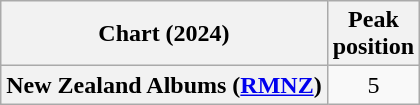<table class="wikitable plainrowheaders" style="text-align:center">
<tr>
<th scope="col">Chart (2024)</th>
<th scope="col">Peak<br>position</th>
</tr>
<tr>
<th scope="row">New Zealand Albums (<a href='#'>RMNZ</a>)</th>
<td>5</td>
</tr>
</table>
